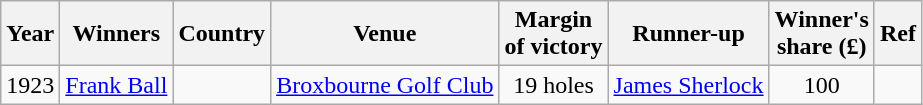<table class="wikitable">
<tr>
<th>Year</th>
<th>Winners</th>
<th>Country</th>
<th>Venue</th>
<th>Margin<br>of victory</th>
<th>Runner-up</th>
<th>Winner's<br>share (£)</th>
<th>Ref</th>
</tr>
<tr>
<td>1923</td>
<td><a href='#'>Frank Ball</a></td>
<td></td>
<td><a href='#'>Broxbourne Golf Club</a></td>
<td align=center>19 holes</td>
<td> <a href='#'>James Sherlock</a></td>
<td align=center>100</td>
<td></td>
</tr>
</table>
